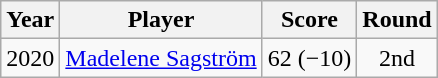<table class="wikitable">
<tr>
<th>Year</th>
<th>Player</th>
<th>Score</th>
<th>Round</th>
</tr>
<tr>
<td>2020</td>
<td><a href='#'>Madelene Sagström</a></td>
<td>62 (−10)</td>
<td align=center>2nd</td>
</tr>
</table>
